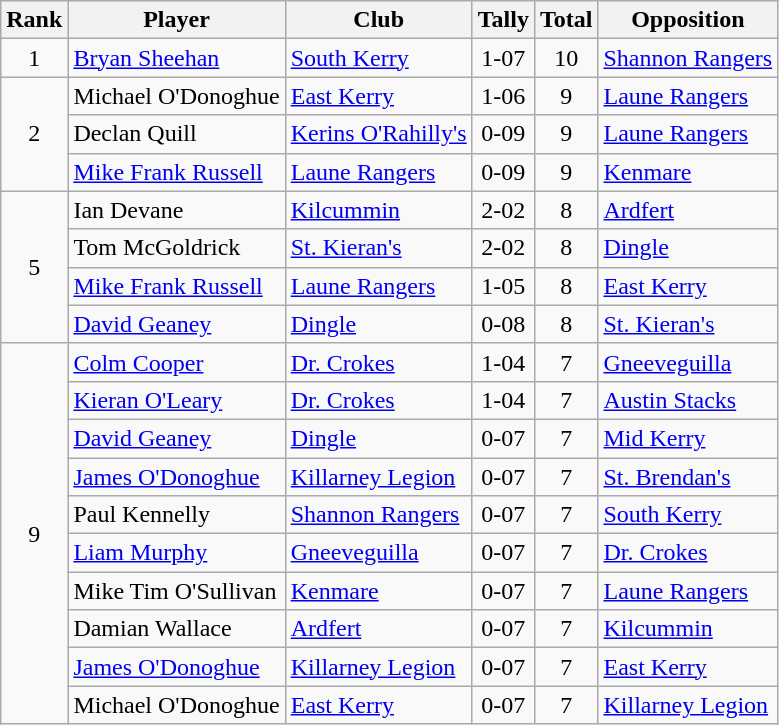<table class="wikitable">
<tr>
<th>Rank</th>
<th>Player</th>
<th>Club</th>
<th>Tally</th>
<th>Total</th>
<th>Opposition</th>
</tr>
<tr>
<td rowspan="1" style="text-align:center;">1</td>
<td><a href='#'>Bryan Sheehan</a></td>
<td><a href='#'>South Kerry</a></td>
<td align=center>1-07</td>
<td align=center>10</td>
<td><a href='#'>Shannon Rangers</a></td>
</tr>
<tr>
<td rowspan="3" style="text-align:center;">2</td>
<td>Michael O'Donoghue</td>
<td><a href='#'>East Kerry</a></td>
<td align=center>1-06</td>
<td align=center>9</td>
<td><a href='#'>Laune Rangers</a></td>
</tr>
<tr>
<td>Declan Quill</td>
<td><a href='#'>Kerins O'Rahilly's</a></td>
<td align=center>0-09</td>
<td align=center>9</td>
<td><a href='#'>Laune Rangers</a></td>
</tr>
<tr>
<td><a href='#'>Mike Frank Russell</a></td>
<td><a href='#'>Laune Rangers</a></td>
<td align=center>0-09</td>
<td align=center>9</td>
<td><a href='#'>Kenmare</a></td>
</tr>
<tr>
<td rowspan="4" style="text-align:center;">5</td>
<td>Ian Devane</td>
<td><a href='#'>Kilcummin</a></td>
<td align=center>2-02</td>
<td align=center>8</td>
<td><a href='#'>Ardfert</a></td>
</tr>
<tr>
<td>Tom McGoldrick</td>
<td><a href='#'>St. Kieran's</a></td>
<td align=center>2-02</td>
<td align=center>8</td>
<td><a href='#'>Dingle</a></td>
</tr>
<tr>
<td><a href='#'>Mike Frank Russell</a></td>
<td><a href='#'>Laune Rangers</a></td>
<td align=center>1-05</td>
<td align=center>8</td>
<td><a href='#'>East Kerry</a></td>
</tr>
<tr>
<td><a href='#'>David Geaney</a></td>
<td><a href='#'>Dingle</a></td>
<td align=center>0-08</td>
<td align=center>8</td>
<td><a href='#'>St. Kieran's</a></td>
</tr>
<tr>
<td rowspan="10" style="text-align:center;">9</td>
<td><a href='#'>Colm Cooper</a></td>
<td><a href='#'>Dr. Crokes</a></td>
<td align=center>1-04</td>
<td align=center>7</td>
<td><a href='#'>Gneeveguilla</a></td>
</tr>
<tr>
<td><a href='#'>Kieran O'Leary</a></td>
<td><a href='#'>Dr. Crokes</a></td>
<td align=center>1-04</td>
<td align=center>7</td>
<td><a href='#'>Austin Stacks</a></td>
</tr>
<tr>
<td><a href='#'>David Geaney</a></td>
<td><a href='#'>Dingle</a></td>
<td align=center>0-07</td>
<td align=center>7</td>
<td><a href='#'>Mid Kerry</a></td>
</tr>
<tr>
<td><a href='#'>James O'Donoghue</a></td>
<td><a href='#'>Killarney Legion</a></td>
<td align=center>0-07</td>
<td align=center>7</td>
<td><a href='#'>St. Brendan's</a></td>
</tr>
<tr>
<td>Paul Kennelly</td>
<td><a href='#'>Shannon Rangers</a></td>
<td align=center>0-07</td>
<td align=center>7</td>
<td><a href='#'>South Kerry</a></td>
</tr>
<tr>
<td><a href='#'>Liam Murphy</a></td>
<td><a href='#'>Gneeveguilla</a></td>
<td align=center>0-07</td>
<td align=center>7</td>
<td><a href='#'>Dr. Crokes</a></td>
</tr>
<tr>
<td>Mike Tim O'Sullivan</td>
<td><a href='#'>Kenmare</a></td>
<td align=center>0-07</td>
<td align=center>7</td>
<td><a href='#'>Laune Rangers</a></td>
</tr>
<tr>
<td>Damian Wallace</td>
<td><a href='#'>Ardfert</a></td>
<td align=center>0-07</td>
<td align=center>7</td>
<td><a href='#'>Kilcummin</a></td>
</tr>
<tr>
<td><a href='#'>James O'Donoghue</a></td>
<td><a href='#'>Killarney Legion</a></td>
<td align=center>0-07</td>
<td align=center>7</td>
<td><a href='#'>East Kerry</a></td>
</tr>
<tr>
<td>Michael O'Donoghue</td>
<td><a href='#'>East Kerry</a></td>
<td align=center>0-07</td>
<td align=center>7</td>
<td><a href='#'>Killarney Legion</a></td>
</tr>
</table>
